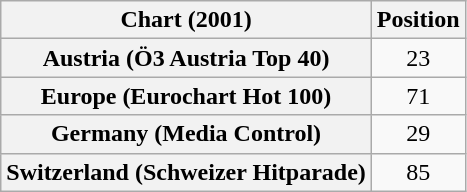<table class="wikitable sortable plainrowheaders" style="text-align:center">
<tr>
<th>Chart (2001)</th>
<th>Position</th>
</tr>
<tr>
<th scope="row">Austria (Ö3 Austria Top 40)</th>
<td>23</td>
</tr>
<tr>
<th scope="row">Europe (Eurochart Hot 100)</th>
<td>71</td>
</tr>
<tr>
<th scope="row">Germany (Media Control)</th>
<td>29</td>
</tr>
<tr>
<th scope="row">Switzerland (Schweizer Hitparade)</th>
<td>85</td>
</tr>
</table>
